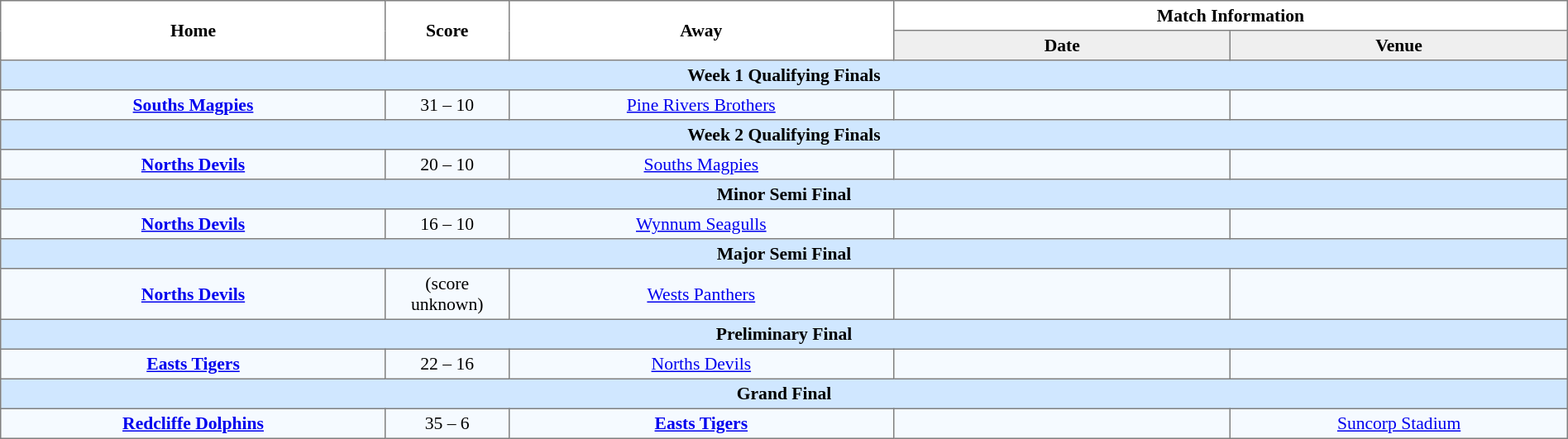<table cellspacing="0" cellpadding="3" border="1" style="border-collapse:collapse; font-size:90%; text-align:center;">
<tr>
<th rowspan="2" width="16%">Home</th>
<th rowspan="2" width="5%">Score</th>
<th rowspan="2" width="16%">Away</th>
<th colspan="3">Match Information</th>
</tr>
<tr bgcolor="#EFEFEF">
<th width="14%">Date</th>
<th width="14%">Venue</th>
</tr>
<tr bgcolor="#D0E7FF">
<td colspan="5"><strong>Week 1 Qualifying Finals</strong></td>
</tr>
<tr bgcolor="#F5FAFF">
<td><strong> <a href='#'>Souths Magpies</a></strong></td>
<td>31 – 10</td>
<td> <a href='#'>Pine Rivers Brothers</a></td>
<td></td>
<td></td>
</tr>
<tr bgcolor="#D0E7FF">
<td colspan="5"><strong>Week 2 Qualifying Finals</strong></td>
</tr>
<tr bgcolor="#F5FAFF">
<td><strong> <a href='#'>Norths Devils</a></strong></td>
<td>20 – 10</td>
<td> <a href='#'>Souths Magpies</a></td>
<td></td>
<td></td>
</tr>
<tr bgcolor="#D0E7FF">
<td colspan="5"><strong>Minor Semi Final</strong></td>
</tr>
<tr bgcolor="#F5FAFF">
<td><strong> <a href='#'>Norths Devils</a></strong></td>
<td>16 – 10</td>
<td> <a href='#'>Wynnum Seagulls</a></td>
<td></td>
<td></td>
</tr>
<tr bgcolor="#D0E7FF">
<td colspan="5"><strong>Major Semi Final</strong></td>
</tr>
<tr bgcolor="#F5FAFF">
<td><strong> <a href='#'>Norths Devils</a></strong></td>
<td>(score unknown)</td>
<td> <a href='#'>Wests Panthers</a></td>
<td></td>
<td></td>
</tr>
<tr bgcolor="#D0E7FF">
<td colspan="5"><strong>Preliminary Final</strong></td>
</tr>
<tr bgcolor="#F5FAFF">
<td><strong> <a href='#'>Easts Tigers</a></strong></td>
<td>22 – 16</td>
<td> <a href='#'>Norths Devils</a></td>
<td></td>
<td></td>
</tr>
<tr bgcolor="#D0E7FF">
<td colspan="5"><strong>Grand Final</strong></td>
</tr>
<tr bgcolor="#F5FAFF">
<td><strong> <a href='#'>Redcliffe Dolphins</a></strong></td>
<td>35 – 6</td>
<td><strong> <a href='#'>Easts Tigers</a></strong></td>
<td></td>
<td><a href='#'>Suncorp Stadium</a></td>
</tr>
</table>
